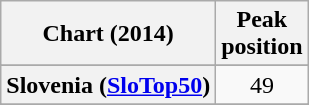<table class="wikitable sortable plainrowheaders" style="text-align:center">
<tr>
<th>Chart (2014)</th>
<th>Peak<br>position</th>
</tr>
<tr>
</tr>
<tr>
</tr>
<tr>
</tr>
<tr>
</tr>
<tr>
</tr>
<tr>
</tr>
<tr>
</tr>
<tr>
</tr>
<tr>
<th scope="row">Slovenia (<a href='#'>SloTop50</a>)</th>
<td align=center>49</td>
</tr>
<tr>
</tr>
<tr>
</tr>
</table>
